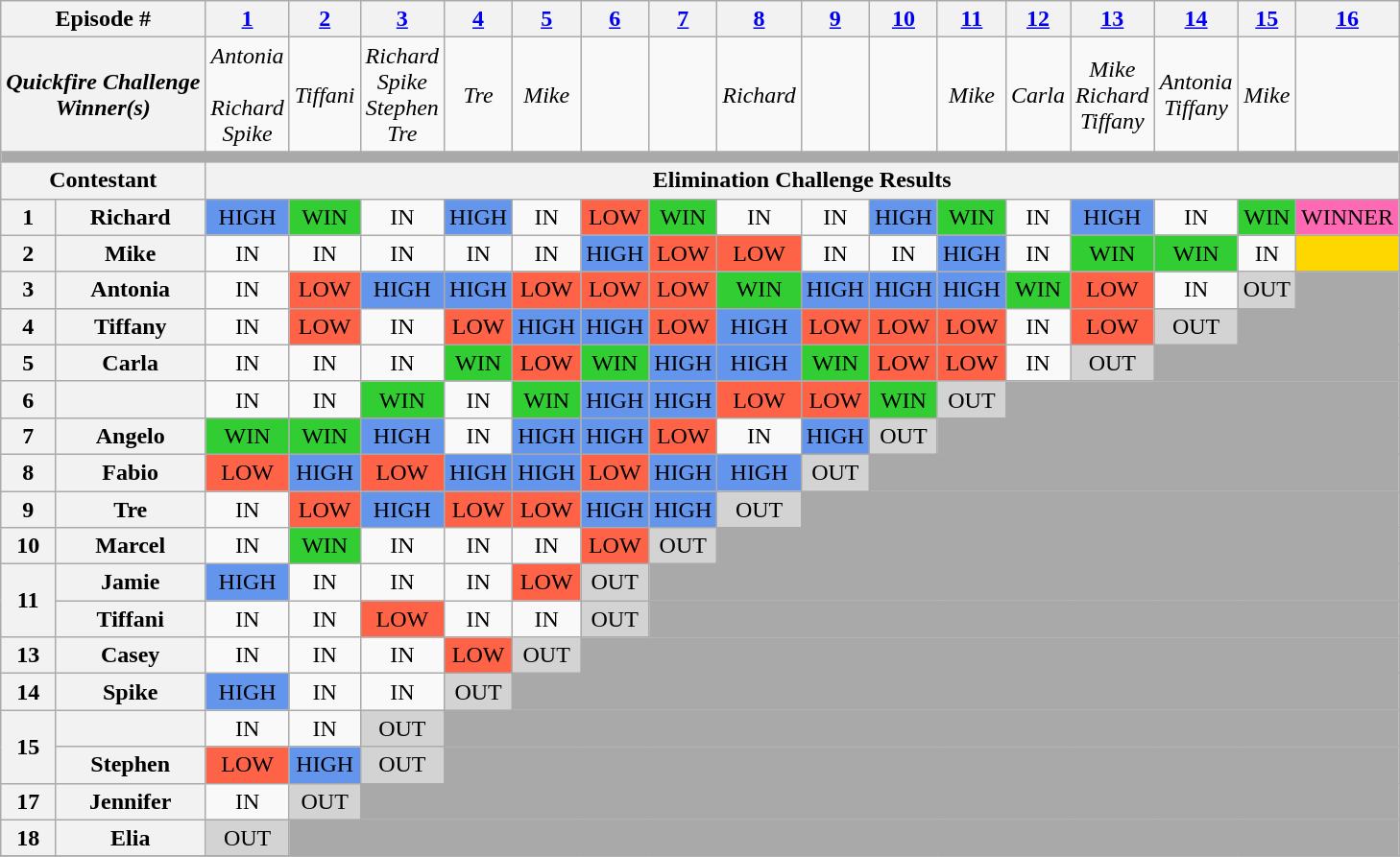<table class="wikitable" style="text-align:center; font-size:100%">
<tr>
<th colspan=2>Episode #</th>
<th><a href='#'>1</a></th>
<th><a href='#'>2</a></th>
<th><a href='#'>3</a></th>
<th><a href='#'>4</a></th>
<th><a href='#'>5</a></th>
<th><a href='#'>6</a></th>
<th><a href='#'>7</a></th>
<th><a href='#'>8</a></th>
<th><a href='#'>9</a></th>
<th><a href='#'>10</a></th>
<th><a href='#'>11</a></th>
<th><a href='#'>12</a></th>
<th><a href='#'>13</a></th>
<th><a href='#'>14</a></th>
<th><a href='#'>15</a></th>
<th><a href='#'>16</a></th>
</tr>
<tr>
<th colspan=2><em>Quickfire Challenge<br>Winner(s)</em></th>
<td><em>Antonia</em><br><br><em>Richard</em><br><em>Spike</em></td>
<td><em>Tiffani</em></td>
<td><em>Richard</em><br><em>Spike</em><br><em>Stephen</em><br><em>Tre</em></td>
<td><em> Tre </em></td>
<td><em>Mike</em></td>
<td></td>
<td></td>
<td><em>Richard</em></td>
<td></td>
<td></td>
<td><em>Mike</em></td>
<td><em>Carla</em></td>
<td><em>Mike</em><br><em>Richard</em><br><em>Tiffany</em></td>
<td><em>Antonia</em><br><em>Tiffany</em></td>
<td><em>Mike</em></td>
<td></td>
</tr>
<tr>
<td colspan="19" style="background:darkgrey;"></td>
</tr>
<tr>
<th colspan=2>Contestant</th>
<th colspan="17">Elimination Challenge Results</th>
</tr>
<tr>
<th>1</th>
<th>Richard</th>
<td style="background:cornflowerblue;">HIGH</td>
<td style="background:limegreen;">WIN</td>
<td>IN</td>
<td style="background:cornflowerblue;">HIGH</td>
<td>IN</td>
<td style="background:tomato;">LOW</td>
<td style="background:limegreen;">WIN</td>
<td>IN</td>
<td>IN</td>
<td style="background:cornflowerblue;">HIGH</td>
<td style="background:limegreen;">WIN</td>
<td style="background:offwhite;">IN</td>
<td style="background:cornflowerblue;">HIGH</td>
<td>IN</td>
<td style="background:limegreen;">WIN</td>
<td style="background:hotpink;">WINNER</td>
</tr>
<tr>
<th>2</th>
<th>Mike</th>
<td>IN</td>
<td>IN</td>
<td>IN</td>
<td>IN</td>
<td>IN</td>
<td style="background:cornflowerblue;">HIGH</td>
<td style="background:tomato;">LOW</td>
<td style="background:tomato;">LOW</td>
<td>IN</td>
<td>IN</td>
<td style="background:cornflowerblue;">HIGH</td>
<td>IN</td>
<td style="background:limegreen;">WIN</td>
<td style="background:limegreen;">WIN</td>
<td>IN</td>
<td style="background:gold;"></td>
</tr>
<tr>
<th>3</th>
<th>Antonia</th>
<td>IN</td>
<td style="background:tomato;">LOW</td>
<td style="background:cornflowerblue;">HIGH</td>
<td style="background:cornflowerblue;">HIGH</td>
<td style="background:tomato;">LOW</td>
<td style="background:tomato;">LOW</td>
<td style="background:tomato;">LOW</td>
<td style="background:limegreen;">WIN</td>
<td style="background:cornflowerblue;">HIGH</td>
<td style="background:cornflowerblue;">HIGH</td>
<td style="background:cornflowerblue;">HIGH</td>
<td style="background:limegreen;">WIN</td>
<td style="background:tomato;">LOW</td>
<td>IN</td>
<td style="background:lightgrey;">OUT</td>
<td bgcolor="darkgray" colspan=2></td>
</tr>
<tr>
<th>4</th>
<th>Tiffany</th>
<td>IN</td>
<td style="background:tomato;">LOW</td>
<td>IN</td>
<td style="background:tomato;">LOW</td>
<td style="background:cornflowerblue;">HIGH</td>
<td style="background:cornflowerblue;">HIGH</td>
<td style="background:tomato;">LOW</td>
<td style="background:cornflowerblue;">HIGH</td>
<td style="background:tomato;">LOW</td>
<td style="background:tomato;">LOW</td>
<td style="background:tomato;">LOW</td>
<td style="background:offwhite;">IN</td>
<td style="background:tomato;">LOW</td>
<td style="background:lightgrey;">OUT</td>
<td bgcolor="darkgray" colspan=3></td>
</tr>
<tr>
<th>5</th>
<th>Carla</th>
<td>IN</td>
<td>IN</td>
<td>IN</td>
<td style="background:limegreen;">WIN</td>
<td style="background:tomato;">LOW</td>
<td style="background:limegreen;">WIN</td>
<td style="background:cornflowerblue;">HIGH</td>
<td style="background:cornflowerblue;">HIGH</td>
<td style="background:limegreen;">WIN</td>
<td style="background:tomato;">LOW</td>
<td style="background:tomato;">LOW</td>
<td>IN</td>
<td style="background:lightgrey;">OUT</td>
<td bgcolor="darkgray" colspan=4></td>
</tr>
<tr>
<th>6</th>
<th></th>
<td>IN</td>
<td>IN</td>
<td style="background:limegreen;">WIN</td>
<td>IN</td>
<td style="background:limegreen;">WIN</td>
<td style="background:cornflowerblue;">HIGH</td>
<td style="background:cornflowerblue;">HIGH</td>
<td style="background:tomato;">LOW</td>
<td style="background:tomato;">LOW</td>
<td style="background:limegreen;">WIN</td>
<td style="background:lightgrey;">OUT</td>
<td bgcolor="darkgray" colspan=5></td>
</tr>
<tr>
<th>7</th>
<th>Angelo</th>
<td style="background:limegreen;">WIN</td>
<td style="background:limegreen;">WIN</td>
<td style="background:cornflowerblue;">HIGH</td>
<td>IN</td>
<td style="background:cornflowerblue;">HIGH</td>
<td style="background:cornflowerblue;">HIGH</td>
<td style="background:tomato;">LOW</td>
<td>IN</td>
<td style="background:cornflowerblue;">HIGH</td>
<td style="background:lightgrey;">OUT</td>
<td bgcolor="darkgray" colspan=6></td>
</tr>
<tr>
<th>8</th>
<th>Fabio</th>
<td style="background:tomato;">LOW</td>
<td style="background:cornflowerblue;">HIGH</td>
<td style="background:tomato;">LOW</td>
<td style="background:cornflowerblue;">HIGH</td>
<td style="background:cornflowerblue;">HIGH</td>
<td style="background:tomato;">LOW</td>
<td style="background:cornflowerblue;">HIGH</td>
<td style="background:cornflowerblue;">HIGH</td>
<td style="background:lightgrey;">OUT</td>
<td bgcolor="darkgray" colspan=7></td>
</tr>
<tr>
<th>9</th>
<th>Tre</th>
<td>IN</td>
<td style="background:tomato;">LOW</td>
<td style="background:cornflowerblue;">HIGH</td>
<td style="background:tomato;">LOW</td>
<td style="background:tomato;">LOW</td>
<td style="background:cornflowerblue;">HIGH</td>
<td style="background:cornflowerblue;">HIGH</td>
<td style="background:lightgrey;">OUT</td>
<td bgcolor="darkgray" colspan=8></td>
</tr>
<tr>
<th>10</th>
<th>Marcel</th>
<td>IN</td>
<td style="background:limegreen;">WIN</td>
<td>IN</td>
<td>IN</td>
<td>IN</td>
<td style="background:tomato;">LOW</td>
<td style="background:lightgrey;">OUT</td>
<td bgcolor="darkgray" colspan=9></td>
</tr>
<tr>
<th rowspan="2">11</th>
<th>Jamie</th>
<td style="background:cornflowerblue;">HIGH</td>
<td>IN</td>
<td>IN</td>
<td>IN</td>
<td style="background:tomato;">LOW</td>
<td style="background:lightgrey;">OUT</td>
<td bgcolor="darkgray" colspan=10></td>
</tr>
<tr>
<th>Tiffani</th>
<td>IN</td>
<td>IN</td>
<td style="background:tomato;">LOW</td>
<td>IN</td>
<td>IN</td>
<td style="background:lightgrey;">OUT</td>
<td bgcolor="darkgray" colspan=10></td>
</tr>
<tr>
<th>13</th>
<th>Casey</th>
<td>IN</td>
<td>IN</td>
<td>IN</td>
<td style="background:tomato;">LOW</td>
<td style="background:lightgrey;">OUT</td>
<td bgcolor="darkgray" colspan=11></td>
</tr>
<tr>
<th>14</th>
<th>Spike</th>
<td style="background:cornflowerblue;">HIGH</td>
<td>IN</td>
<td>IN</td>
<td style="background:lightgrey;">OUT</td>
<td bgcolor="darkgray" colspan=12></td>
</tr>
<tr>
<th rowspan="2">15</th>
<th></th>
<td>IN</td>
<td>IN</td>
<td style="background:lightgrey;">OUT</td>
<td bgcolor="darkgray" colspan=13></td>
</tr>
<tr>
<th>Stephen</th>
<td style="background:tomato;">LOW</td>
<td style="background:cornflowerblue;">HIGH</td>
<td style="background:lightgrey;">OUT</td>
<td bgcolor="darkgray" colspan=13></td>
</tr>
<tr>
<th>17</th>
<th>Jennifer</th>
<td>IN</td>
<td style="background:lightgrey;">OUT</td>
<td bgcolor="darkgray" colspan=14></td>
</tr>
<tr>
<th>18</th>
<th>Elia</th>
<td style="background:lightgrey;">OUT</td>
<td bgcolor="darkgray" colspan=15></td>
</tr>
<tr>
</tr>
</table>
